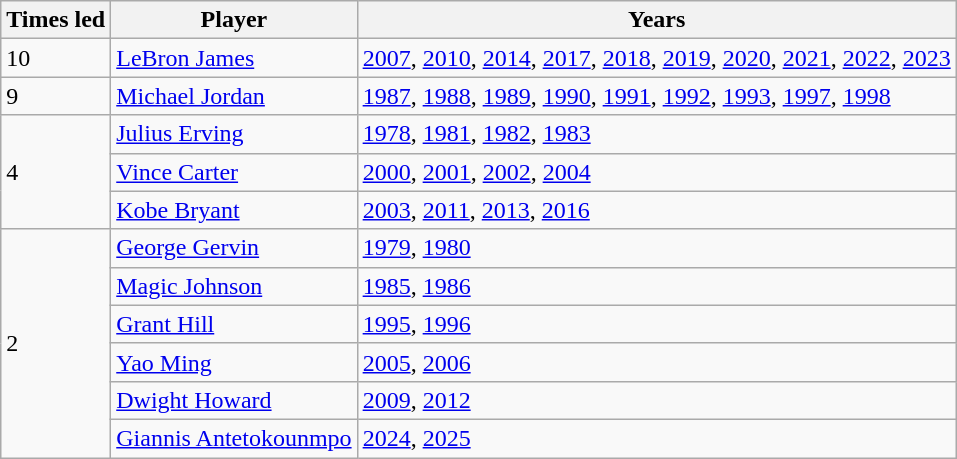<table class="wikitable">
<tr>
<th>Times led</th>
<th>Player</th>
<th>Years</th>
</tr>
<tr>
<td rowspan="1">10</td>
<td><a href='#'>LeBron James</a></td>
<td><a href='#'>2007</a>, <a href='#'>2010</a>, <a href='#'>2014</a>, <a href='#'>2017</a>, <a href='#'>2018</a>, <a href='#'>2019</a>, <a href='#'>2020</a>, <a href='#'>2021</a>, <a href='#'>2022</a>, <a href='#'>2023</a></td>
</tr>
<tr>
<td rowspan="1">9</td>
<td><a href='#'>Michael Jordan</a></td>
<td><a href='#'>1987</a>, <a href='#'>1988</a>, <a href='#'>1989</a>, <a href='#'>1990</a>, <a href='#'>1991</a>, <a href='#'>1992</a>, <a href='#'>1993</a>, <a href='#'>1997</a>, <a href='#'>1998</a></td>
</tr>
<tr>
<td rowspan="3">4</td>
<td><a href='#'>Julius Erving</a></td>
<td><a href='#'>1978</a>, <a href='#'>1981</a>, <a href='#'>1982</a>, <a href='#'>1983</a></td>
</tr>
<tr>
<td><a href='#'>Vince Carter</a></td>
<td><a href='#'>2000</a>, <a href='#'>2001</a>, <a href='#'>2002</a>, <a href='#'>2004</a></td>
</tr>
<tr>
<td><a href='#'>Kobe Bryant</a></td>
<td><a href='#'>2003</a>, <a href='#'>2011</a>, <a href='#'>2013</a>, <a href='#'>2016</a></td>
</tr>
<tr>
<td rowspan="6">2</td>
<td><a href='#'>George Gervin</a></td>
<td><a href='#'>1979</a>, <a href='#'>1980</a></td>
</tr>
<tr>
<td><a href='#'>Magic Johnson</a></td>
<td><a href='#'>1985</a>, <a href='#'>1986</a></td>
</tr>
<tr>
<td><a href='#'>Grant Hill</a></td>
<td><a href='#'>1995</a>, <a href='#'>1996</a></td>
</tr>
<tr>
<td><a href='#'>Yao Ming</a></td>
<td><a href='#'>2005</a>, <a href='#'>2006</a></td>
</tr>
<tr>
<td><a href='#'>Dwight Howard</a></td>
<td><a href='#'>2009</a>, <a href='#'>2012</a></td>
</tr>
<tr>
<td><a href='#'>Giannis Antetokounmpo</a></td>
<td><a href='#'>2024</a>, <a href='#'>2025</a></td>
</tr>
</table>
